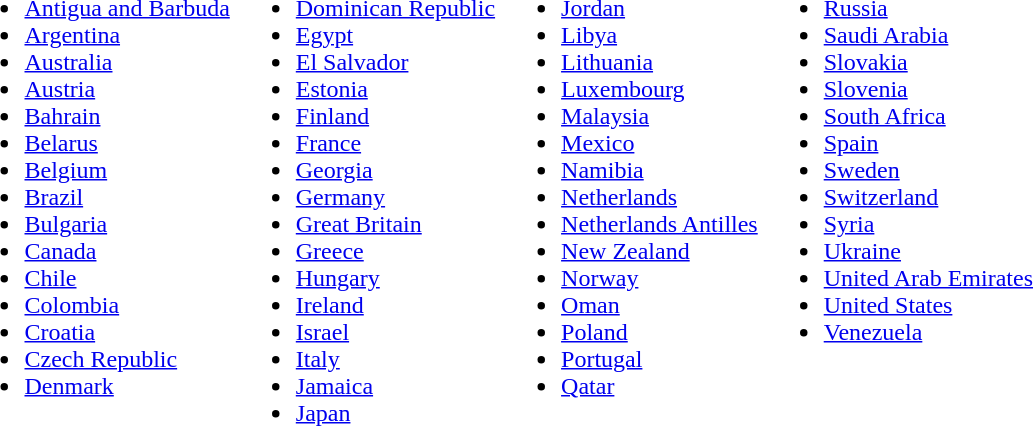<table>
<tr>
<td valign=top><br><ul><li> <a href='#'>Antigua and Barbuda</a></li><li> <a href='#'>Argentina</a></li><li> <a href='#'>Australia</a></li><li> <a href='#'>Austria</a></li><li> <a href='#'>Bahrain</a></li><li> <a href='#'>Belarus</a></li><li> <a href='#'>Belgium</a></li><li> <a href='#'>Brazil</a></li><li> <a href='#'>Bulgaria</a></li><li> <a href='#'>Canada</a></li><li> <a href='#'>Chile</a></li><li> <a href='#'>Colombia</a></li><li> <a href='#'>Croatia</a></li><li> <a href='#'>Czech Republic</a></li><li> <a href='#'>Denmark</a></li></ul></td>
<td valign=top><br><ul><li> <a href='#'>Dominican Republic</a></li><li> <a href='#'>Egypt</a></li><li> <a href='#'>El Salvador</a></li><li> <a href='#'>Estonia</a></li><li> <a href='#'>Finland</a></li><li> <a href='#'>France</a></li><li> <a href='#'>Georgia</a></li><li> <a href='#'>Germany</a></li><li> <a href='#'>Great Britain</a></li><li> <a href='#'>Greece</a></li><li> <a href='#'>Hungary</a></li><li> <a href='#'>Ireland</a></li><li> <a href='#'>Israel</a></li><li> <a href='#'>Italy</a></li><li> <a href='#'>Jamaica</a></li><li> <a href='#'>Japan</a></li></ul></td>
<td valign=top><br><ul><li> <a href='#'>Jordan</a></li><li> <a href='#'>Libya</a></li><li> <a href='#'>Lithuania</a></li><li> <a href='#'>Luxembourg</a></li><li> <a href='#'>Malaysia</a></li><li> <a href='#'>Mexico</a></li><li> <a href='#'>Namibia</a></li><li> <a href='#'>Netherlands</a></li><li> <a href='#'>Netherlands Antilles</a></li><li> <a href='#'>New Zealand</a></li><li> <a href='#'>Norway</a></li><li> <a href='#'>Oman</a></li><li> <a href='#'>Poland</a></li><li> <a href='#'>Portugal</a></li><li> <a href='#'>Qatar</a></li></ul></td>
<td valign=top><br><ul><li> <a href='#'>Russia</a></li><li> <a href='#'>Saudi Arabia</a></li><li> <a href='#'>Slovakia</a></li><li> <a href='#'>Slovenia</a></li><li> <a href='#'>South Africa</a></li><li> <a href='#'>Spain</a></li><li> <a href='#'>Sweden</a></li><li> <a href='#'>Switzerland</a></li><li> <a href='#'>Syria</a></li><li> <a href='#'>Ukraine</a></li><li> <a href='#'>United Arab Emirates</a></li><li> <a href='#'>United States</a></li><li> <a href='#'>Venezuela</a></li></ul></td>
</tr>
</table>
